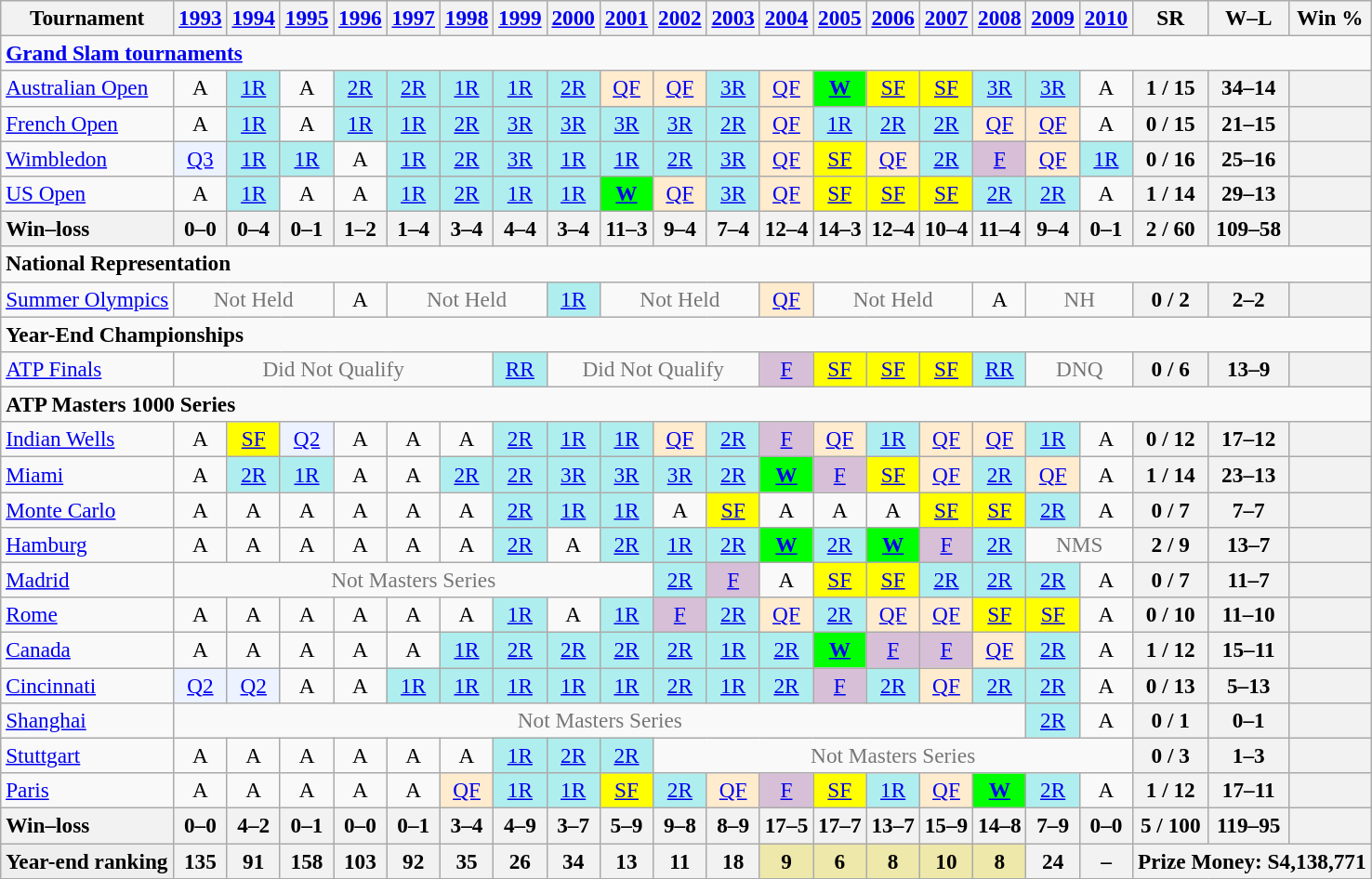<table class=wikitable style=text-align:center;font-size:97%>
<tr>
<th>Tournament</th>
<th><a href='#'>1993</a></th>
<th><a href='#'>1994</a></th>
<th><a href='#'>1995</a></th>
<th><a href='#'>1996</a></th>
<th><a href='#'>1997</a></th>
<th><a href='#'>1998</a></th>
<th><a href='#'>1999</a></th>
<th><a href='#'>2000</a></th>
<th><a href='#'>2001</a></th>
<th><a href='#'>2002</a></th>
<th><a href='#'>2003</a></th>
<th><a href='#'>2004</a></th>
<th><a href='#'>2005</a></th>
<th><a href='#'>2006</a></th>
<th><a href='#'>2007</a></th>
<th><a href='#'>2008</a></th>
<th><a href='#'>2009</a></th>
<th><a href='#'>2010</a></th>
<th>SR</th>
<th>W–L</th>
<th>Win %</th>
</tr>
<tr>
<td colspan=23 align=left><strong><a href='#'>Grand Slam tournaments</a></strong></td>
</tr>
<tr>
<td align=left><a href='#'>Australian Open</a></td>
<td>A</td>
<td bgcolor=afeeee><a href='#'>1R</a></td>
<td>A</td>
<td bgcolor=afeeee><a href='#'>2R</a></td>
<td bgcolor=afeeee><a href='#'>2R</a></td>
<td bgcolor=afeeee><a href='#'>1R</a></td>
<td bgcolor=afeeee><a href='#'>1R</a></td>
<td bgcolor=afeeee><a href='#'>2R</a></td>
<td bgcolor=ffebcd><a href='#'>QF</a></td>
<td bgcolor=ffebcd><a href='#'>QF</a></td>
<td bgcolor=afeeee><a href='#'>3R</a></td>
<td bgcolor=ffebcd><a href='#'>QF</a></td>
<td bgcolor=lime><a href='#'><strong>W</strong></a></td>
<td bgcolor=yellow><a href='#'>SF</a></td>
<td bgcolor=yellow><a href='#'>SF</a></td>
<td bgcolor=afeeee><a href='#'>3R</a></td>
<td bgcolor=afeeee><a href='#'>3R</a></td>
<td>A</td>
<th>1 / 15</th>
<th>34–14</th>
<th></th>
</tr>
<tr>
<td align=left><a href='#'>French Open</a></td>
<td>A</td>
<td bgcolor=afeeee><a href='#'>1R</a></td>
<td>A</td>
<td bgcolor=afeeee><a href='#'>1R</a></td>
<td bgcolor=afeeee><a href='#'>1R</a></td>
<td bgcolor=afeeee><a href='#'>2R</a></td>
<td bgcolor=afeeee><a href='#'>3R</a></td>
<td bgcolor=afeeee><a href='#'>3R</a></td>
<td bgcolor=afeeee><a href='#'>3R</a></td>
<td bgcolor=afeeee><a href='#'>3R</a></td>
<td bgcolor=afeeee><a href='#'>2R</a></td>
<td bgcolor=ffebcd><a href='#'>QF</a></td>
<td bgcolor=afeeee><a href='#'>1R</a></td>
<td bgcolor=afeeee><a href='#'>2R</a></td>
<td bgcolor=afeeee><a href='#'>2R</a></td>
<td bgcolor=ffebcd><a href='#'>QF</a></td>
<td bgcolor=ffebcd><a href='#'>QF</a></td>
<td>A</td>
<th>0 / 15</th>
<th>21–15</th>
<th></th>
</tr>
<tr>
<td align=left><a href='#'>Wimbledon</a></td>
<td bgcolor=ecf2ff><a href='#'>Q3</a></td>
<td bgcolor=afeeee><a href='#'>1R</a></td>
<td bgcolor=afeeee><a href='#'>1R</a></td>
<td>A</td>
<td bgcolor=afeeee><a href='#'>1R</a></td>
<td bgcolor=afeeee><a href='#'>2R</a></td>
<td bgcolor=afeeee><a href='#'>3R</a></td>
<td bgcolor=afeeee><a href='#'>1R</a></td>
<td bgcolor=afeeee><a href='#'>1R</a></td>
<td bgcolor=afeeee><a href='#'>2R</a></td>
<td bgcolor=afeeee><a href='#'>3R</a></td>
<td bgcolor=ffebcd><a href='#'>QF</a></td>
<td bgcolor=yellow><a href='#'>SF</a></td>
<td bgcolor=ffebcd><a href='#'>QF</a></td>
<td bgcolor=afeeee><a href='#'>2R</a></td>
<td bgcolor=thistle><a href='#'>F</a></td>
<td bgcolor=ffebcd><a href='#'>QF</a></td>
<td bgcolor=afeeee><a href='#'>1R</a></td>
<th>0 / 16</th>
<th>25–16</th>
<th></th>
</tr>
<tr>
<td align=left><a href='#'>US Open</a></td>
<td>A</td>
<td bgcolor=afeeee><a href='#'>1R</a></td>
<td>A</td>
<td>A</td>
<td bgcolor=afeeee><a href='#'>1R</a></td>
<td bgcolor=afeeee><a href='#'>2R</a></td>
<td bgcolor=afeeee><a href='#'>1R</a></td>
<td bgcolor=afeeee><a href='#'>1R</a></td>
<td bgcolor=lime><a href='#'><strong>W</strong></a></td>
<td bgcolor=ffebcd><a href='#'>QF</a></td>
<td bgcolor=afeeee><a href='#'>3R</a></td>
<td bgcolor=ffebcd><a href='#'>QF</a></td>
<td bgcolor=yellow><a href='#'>SF</a></td>
<td bgcolor=yellow><a href='#'>SF</a></td>
<td bgcolor=yellow><a href='#'>SF</a></td>
<td bgcolor=afeeee><a href='#'>2R</a></td>
<td bgcolor=afeeee><a href='#'>2R</a></td>
<td>A</td>
<th>1 / 14</th>
<th>29–13</th>
<th></th>
</tr>
<tr>
<th style=text-align:left>Win–loss</th>
<th>0–0</th>
<th>0–4</th>
<th>0–1</th>
<th>1–2</th>
<th>1–4</th>
<th>3–4</th>
<th>4–4</th>
<th>3–4</th>
<th>11–3</th>
<th>9–4</th>
<th>7–4</th>
<th>12–4</th>
<th>14–3</th>
<th>12–4</th>
<th>10–4</th>
<th>11–4</th>
<th>9–4</th>
<th>0–1</th>
<th>2 / 60</th>
<th>109–58</th>
<th></th>
</tr>
<tr>
<td colspan=23 align=left><strong>National Representation</strong></td>
</tr>
<tr>
<td align=left><a href='#'>Summer Olympics</a></td>
<td colspan=3 style=color:#767676>Not Held</td>
<td>A</td>
<td colspan=3 style=color:#767676>Not Held</td>
<td bgcolor=afeeee><a href='#'>1R</a></td>
<td colspan=3 style=color:#767676>Not Held</td>
<td bgcolor=ffebcd><a href='#'>QF</a></td>
<td colspan=3 style=color:#767676>Not Held</td>
<td>A</td>
<td colspan=2 style=color:#767676>NH</td>
<th>0 / 2</th>
<th>2–2</th>
<th></th>
</tr>
<tr>
<td colspan=23 align=left><strong>Year-End Championships</strong></td>
</tr>
<tr>
<td align=left><a href='#'>ATP Finals</a></td>
<td colspan=6 style=color:#767676>Did Not Qualify</td>
<td bgcolor=afeeee><a href='#'>RR</a></td>
<td colspan=4 style=color:#767676>Did Not Qualify</td>
<td bgcolor=thistle><a href='#'>F</a></td>
<td bgcolor=yellow><a href='#'>SF</a></td>
<td bgcolor=yellow><a href='#'>SF</a></td>
<td bgcolor=yellow><a href='#'>SF</a></td>
<td bgcolor=afeeee><a href='#'>RR</a></td>
<td colspan=2 style=color:#767676>DNQ</td>
<th>0 / 6</th>
<th>13–9</th>
<th></th>
</tr>
<tr>
<td colspan=23 align=left><strong>ATP Masters 1000 Series</strong></td>
</tr>
<tr>
<td align=left><a href='#'>Indian Wells</a></td>
<td>A</td>
<td bgcolor=yellow><a href='#'>SF</a></td>
<td bgcolor=ecf2ff><a href='#'>Q2</a></td>
<td>A</td>
<td>A</td>
<td>A</td>
<td bgcolor=afeeee><a href='#'>2R</a></td>
<td bgcolor=afeeee><a href='#'>1R</a></td>
<td bgcolor=afeeee><a href='#'>1R</a></td>
<td bgcolor=ffebcd><a href='#'>QF</a></td>
<td bgcolor=afeeee><a href='#'>2R</a></td>
<td bgcolor=thistle><a href='#'>F</a></td>
<td bgcolor=ffebcd><a href='#'>QF</a></td>
<td bgcolor=afeeee><a href='#'>1R</a></td>
<td bgcolor=ffebcd><a href='#'>QF</a></td>
<td bgcolor=ffebcd><a href='#'>QF</a></td>
<td bgcolor=afeeee><a href='#'>1R</a></td>
<td>A</td>
<th>0 / 12</th>
<th>17–12</th>
<th></th>
</tr>
<tr>
<td align=left><a href='#'>Miami</a></td>
<td>A</td>
<td bgcolor=afeeee><a href='#'>2R</a></td>
<td bgcolor=afeeee><a href='#'>1R</a></td>
<td>A</td>
<td>A</td>
<td bgcolor=afeeee><a href='#'>2R</a></td>
<td bgcolor=afeeee><a href='#'>2R</a></td>
<td bgcolor=afeeee><a href='#'>3R</a></td>
<td bgcolor=afeeee><a href='#'>3R</a></td>
<td bgcolor=afeeee><a href='#'>3R</a></td>
<td bgcolor=afeeee><a href='#'>2R</a></td>
<td bgcolor=lime><a href='#'><strong>W</strong></a></td>
<td bgcolor=thistle><a href='#'>F</a></td>
<td bgcolor=yellow><a href='#'>SF</a></td>
<td bgcolor=ffebcd><a href='#'>QF</a></td>
<td bgcolor=afeeee><a href='#'>2R</a></td>
<td bgcolor=ffebcd><a href='#'>QF</a></td>
<td>A</td>
<th>1 / 14</th>
<th>23–13</th>
<th></th>
</tr>
<tr>
<td align=left><a href='#'>Monte Carlo</a></td>
<td>A</td>
<td>A</td>
<td>A</td>
<td>A</td>
<td>A</td>
<td>A</td>
<td bgcolor=afeeee><a href='#'>2R</a></td>
<td bgcolor=afeeee><a href='#'>1R</a></td>
<td bgcolor=afeeee><a href='#'>1R</a></td>
<td>A</td>
<td bgcolor=yellow><a href='#'>SF</a></td>
<td>A</td>
<td>A</td>
<td>A</td>
<td bgcolor=yellow><a href='#'>SF</a></td>
<td bgcolor=yellow><a href='#'>SF</a></td>
<td bgcolor=afeeee><a href='#'>2R</a></td>
<td>A</td>
<th>0 / 7</th>
<th>7–7</th>
<th></th>
</tr>
<tr>
<td align=left><a href='#'>Hamburg</a></td>
<td>A</td>
<td>A</td>
<td>A</td>
<td>A</td>
<td>A</td>
<td>A</td>
<td bgcolor=afeeee><a href='#'>2R</a></td>
<td>A</td>
<td bgcolor=afeeee><a href='#'>2R</a></td>
<td bgcolor=afeeee><a href='#'>1R</a></td>
<td bgcolor=afeeee><a href='#'>2R</a></td>
<td bgcolor=lime><a href='#'><strong>W</strong></a></td>
<td bgcolor=afeeee><a href='#'>2R</a></td>
<td bgcolor=lime><a href='#'><strong>W</strong></a></td>
<td bgcolor=thistle><a href='#'>F</a></td>
<td bgcolor=afeeee><a href='#'>2R</a></td>
<td colspan=2 style=color:#767676>NMS</td>
<th>2 / 9</th>
<th>13–7</th>
<th></th>
</tr>
<tr>
<td align=left><a href='#'>Madrid</a></td>
<td colspan=9 style=color:#767676>Not Masters Series</td>
<td bgcolor=afeeee><a href='#'>2R</a></td>
<td bgcolor=thistle><a href='#'>F</a></td>
<td>A</td>
<td bgcolor=yellow><a href='#'>SF</a></td>
<td bgcolor=yellow><a href='#'>SF</a></td>
<td bgcolor=afeeee><a href='#'>2R</a></td>
<td bgcolor=afeeee><a href='#'>2R</a></td>
<td bgcolor=afeeee><a href='#'>2R</a></td>
<td>A</td>
<th>0 / 7</th>
<th>11–7</th>
<th></th>
</tr>
<tr>
<td align=left><a href='#'>Rome</a></td>
<td>A</td>
<td>A</td>
<td>A</td>
<td>A</td>
<td>A</td>
<td>A</td>
<td bgcolor=afeeee><a href='#'>1R</a></td>
<td>A</td>
<td bgcolor=afeeee><a href='#'>1R</a></td>
<td bgcolor=thistle><a href='#'>F</a></td>
<td bgcolor=afeeee><a href='#'>2R</a></td>
<td bgcolor=ffebcd><a href='#'>QF</a></td>
<td bgcolor=afeeee><a href='#'>2R</a></td>
<td bgcolor=ffebcd><a href='#'>QF</a></td>
<td bgcolor=ffebcd><a href='#'>QF</a></td>
<td bgcolor=yellow><a href='#'>SF</a></td>
<td bgcolor=yellow><a href='#'>SF</a></td>
<td>A</td>
<th>0 / 10</th>
<th>11–10</th>
<th></th>
</tr>
<tr>
<td align=left><a href='#'>Canada</a></td>
<td>A</td>
<td>A</td>
<td>A</td>
<td>A</td>
<td>A</td>
<td bgcolor=afeeee><a href='#'>1R</a></td>
<td bgcolor=afeeee><a href='#'>2R</a></td>
<td bgcolor=afeeee><a href='#'>2R</a></td>
<td bgcolor=afeeee><a href='#'>2R</a></td>
<td bgcolor=afeeee><a href='#'>2R</a></td>
<td bgcolor=afeeee><a href='#'>1R</a></td>
<td bgcolor=afeeee><a href='#'>2R</a></td>
<td bgcolor=lime><a href='#'><strong>W</strong></a></td>
<td bgcolor=thistle><a href='#'>F</a></td>
<td bgcolor=thistle><a href='#'>F</a></td>
<td bgcolor=ffebcd><a href='#'>QF</a></td>
<td bgcolor=afeeee><a href='#'>2R</a></td>
<td>A</td>
<th>1 / 12</th>
<th>15–11</th>
<th></th>
</tr>
<tr>
<td align=left><a href='#'>Cincinnati</a></td>
<td bgcolor=ecf2ff><a href='#'>Q2</a></td>
<td bgcolor=ecf2ff><a href='#'>Q2</a></td>
<td>A</td>
<td>A</td>
<td bgcolor=afeeee><a href='#'>1R</a></td>
<td bgcolor=afeeee><a href='#'>1R</a></td>
<td bgcolor=afeeee><a href='#'>1R</a></td>
<td bgcolor=afeeee><a href='#'>1R</a></td>
<td bgcolor=afeeee><a href='#'>1R</a></td>
<td bgcolor=afeeee><a href='#'>2R</a></td>
<td bgcolor=afeeee><a href='#'>1R</a></td>
<td bgcolor=afeeee><a href='#'>2R</a></td>
<td bgcolor=thistle><a href='#'>F</a></td>
<td bgcolor=afeeee><a href='#'>2R</a></td>
<td bgcolor=ffebcd><a href='#'>QF</a></td>
<td bgcolor=afeeee><a href='#'>2R</a></td>
<td bgcolor=afeeee><a href='#'>2R</a></td>
<td>A</td>
<th>0 / 13</th>
<th>5–13</th>
<th></th>
</tr>
<tr>
<td align=left><a href='#'>Shanghai</a></td>
<td colspan=16 style=color:#767676>Not Masters Series</td>
<td bgcolor=afeeee><a href='#'>2R</a></td>
<td>A</td>
<th>0 / 1</th>
<th>0–1</th>
<th></th>
</tr>
<tr>
<td align=left><a href='#'>Stuttgart</a></td>
<td>A</td>
<td>A</td>
<td>A</td>
<td>A</td>
<td>A</td>
<td>A</td>
<td bgcolor=afeeee><a href='#'>1R</a></td>
<td bgcolor=afeeee><a href='#'>2R</a></td>
<td bgcolor=afeeee><a href='#'>2R</a></td>
<td colspan=9 style=color:#767676>Not Masters Series</td>
<th>0 / 3</th>
<th>1–3</th>
<th></th>
</tr>
<tr>
<td align=left><a href='#'>Paris</a></td>
<td>A</td>
<td>A</td>
<td>A</td>
<td>A</td>
<td>A</td>
<td bgcolor=ffebcd><a href='#'>QF</a></td>
<td bgcolor=afeeee><a href='#'>1R</a></td>
<td bgcolor=afeeee><a href='#'>1R</a></td>
<td bgcolor=yellow><a href='#'>SF</a></td>
<td bgcolor=afeeee><a href='#'>2R</a></td>
<td bgcolor=ffebcd><a href='#'>QF</a></td>
<td bgcolor=thistle><a href='#'>F</a></td>
<td bgcolor=yellow><a href='#'>SF</a></td>
<td bgcolor=afeeee><a href='#'>1R</a></td>
<td bgcolor=ffebcd><a href='#'>QF</a></td>
<td bgcolor=lime><a href='#'><strong>W</strong></a></td>
<td bgcolor=afeeee><a href='#'>2R</a></td>
<td>A</td>
<th>1 / 12</th>
<th>17–11</th>
<th></th>
</tr>
<tr>
<th style=text-align:left>Win–loss</th>
<th>0–0</th>
<th>4–2</th>
<th>0–1</th>
<th>0–0</th>
<th>0–1</th>
<th>3–4</th>
<th>4–9</th>
<th>3–7</th>
<th>5–9</th>
<th>9–8</th>
<th>8–9</th>
<th>17–5</th>
<th>17–7</th>
<th>13–7</th>
<th>15–9</th>
<th>14–8</th>
<th>7–9</th>
<th>0–0</th>
<th>5 / 100</th>
<th>119–95</th>
<th></th>
</tr>
<tr>
<th style="background:#eee; text-align:left;">Year-end ranking</th>
<th>135</th>
<th>91</th>
<th>158</th>
<th>103</th>
<th>92</th>
<th>35</th>
<th>26</th>
<th>34</th>
<th>13</th>
<th>11</th>
<th>18</th>
<th style="background:#eee8aa;"><strong>9</strong></th>
<th style="background:#eee8aa;"><strong>6</strong></th>
<th style="background:#eee8aa;"><strong>8</strong></th>
<th style="background:#eee8aa;"><strong>10</strong></th>
<th style="background:#eee8aa;"><strong>8</strong></th>
<th>24</th>
<th>–</th>
<th colspan=3><strong>Prize Money:</strong> S4,138,771</th>
</tr>
</table>
